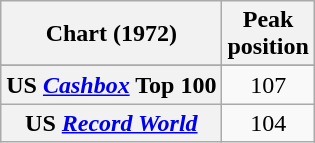<table class="wikitable sortable plainrowheaders">
<tr>
<th scope="col">Chart (1972)</th>
<th scope="col">Peak<br>position</th>
</tr>
<tr>
</tr>
<tr>
</tr>
<tr>
<th scope="row">US <a href='#'><em>Cashbox</em></a> Top 100</th>
<td style="text-align:center;">107</td>
</tr>
<tr>
<th scope="row">US <em><a href='#'>Record World</a></em></th>
<td style="text-align:center;">104</td>
</tr>
</table>
